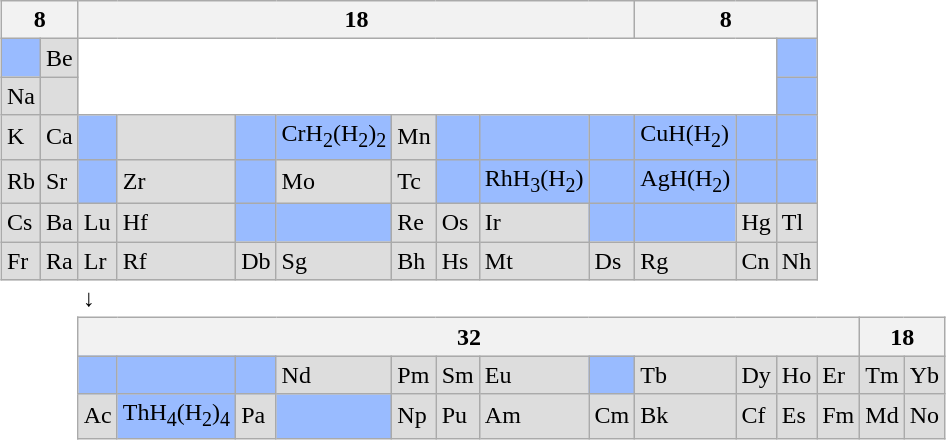<table class="wikitable" style="margin-left:auto;margin-right:auto;margin-bottom:0;margin-top:0;text-align:top;background-color:white;border:0px">
<tr>
<th colspan = 2>8</th>
<th colspan = 8>18</th>
<th colspan = 3>8</th>
</tr>
<tr>
<td style = "background:#99bbff"></td>
<td style = "background:#ddd">Be</td>
<td colspan = 10 style = "border:none" rowspan = 2></td>
<td style = "background:#99bbff"><strong></strong></td>
</tr>
<tr>
<td style = "background:#ddd">Na</td>
<td style = "background:#ddd"></td>
<td style = "background:#99bbff"><strong></strong></td>
</tr>
<tr>
<td style = "background:#ddd">K</td>
<td style = "background:#ddd">Ca</td>
<td style = "background:#99bbff"></td>
<td style = "background:#ddd"></td>
<td style = "background:#99bbff"></td>
<td style = "background:#99bbff">CrH<sub>2</sub>(H<sub>2</sub>)<sub>2</sub></td>
<td style = "background:#ddd">Mn</td>
<td style = "background:#99bbff"></td>
<td style = "background:#99bbff"></td>
<td style = "background:#99bbff"><strong></strong></td>
<td style = "background:#99bbff">CuH(H<sub>2</sub>)</td>
<td style = "background:#99bbff"></td>
<td style = "background:#99bbff"></td>
</tr>
<tr>
<td style = "background:#ddd">Rb</td>
<td style = "background:#ddd">Sr</td>
<td style = "background:#99bbff"></td>
<td style = "background:#ddd">Zr</td>
<td style = "background:#99bbff"></td>
<td style = "background:#ddd">Mo</td>
<td style = "background:#ddd">Tc</td>
<td style = "background:#99bbff"><strong></strong></td>
<td style = "background:#99bbff">RhH<sub>3</sub>(H<sub>2</sub>)</td>
<td style = "background:#99bbff"></td>
<td style = "background:#99bbff">AgH(H<sub>2</sub>)</td>
<td style = "background:#99bbff"></td>
<td style = "background:#99bbff"></td>
</tr>
<tr>
<td style = "background:#ddd">Cs</td>
<td style = "background:#ddd">Ba</td>
<td style = "background:#ddd">Lu</td>
<td style = "background:#ddd">Hf</td>
<td style = "background:#99bbff"></td>
<td style = "background:#99bbff"><strong></strong></td>
<td style = "background:#ddd">Re</td>
<td style = "background:#ddd">Os</td>
<td style = "background:#ddd">Ir</td>
<td style = "background:#99bbff"></td>
<td style = "background:#99bbff"></td>
<td style = "background:#ddd">Hg</td>
<td style = "background:#ddd">Tl</td>
</tr>
<tr>
<td style = "background:#ddd">Fr</td>
<td style = "background:#ddd">Ra</td>
<td style = "background:#ddd">Lr</td>
<td style = "background:#ddd">Rf</td>
<td style = "background:#ddd">Db</td>
<td style = "background:#ddd">Sg</td>
<td style = "background:#ddd">Bh</td>
<td style = "background:#ddd">Hs</td>
<td style = "background:#ddd">Mt</td>
<td style = "background:#ddd">Ds</td>
<td style = "background:#ddd">Rg</td>
<td style = "background:#ddd">Cn</td>
<td style = "background:#ddd">Nh</td>
</tr>
<tr>
<td colspan = 2 style = "border:none" rowspan = 4></td>
<td style = "border:none">↓</td>
</tr>
<tr>
<th colspan = 12>32</th>
<th colspan = 2>18</th>
</tr>
<tr>
<td style = "background:#99bbff"></td>
<td style = "background:#99bbff"></td>
<td style = "background:#99bbff"></td>
<td style = "background:#ddd">Nd</td>
<td style = "background:#ddd">Pm</td>
<td style = "background:#ddd">Sm</td>
<td style = "background:#ddd">Eu</td>
<td style = "background:#99bbff"></td>
<td style = "background:#ddd">Tb</td>
<td style = "background:#ddd">Dy</td>
<td style = "background:#ddd">Ho</td>
<td style = "background:#ddd">Er</td>
<td style = "background:#ddd">Tm</td>
<td style = "background:#ddd">Yb</td>
</tr>
<tr>
<td style = "background:#ddd">Ac</td>
<td style = "background:#99bbff">ThH<sub>4</sub>(H<sub>2</sub>)<sub>4</sub></td>
<td style = "background:#ddd">Pa</td>
<td style = "background:#99bbff"><strong></strong></td>
<td style = "background:#ddd">Np</td>
<td style = "background:#ddd">Pu</td>
<td style = "background:#ddd">Am</td>
<td style = "background:#ddd">Cm</td>
<td style = "background:#ddd">Bk</td>
<td style = "background:#ddd">Cf</td>
<td style = "background:#ddd">Es</td>
<td style = "background:#ddd">Fm</td>
<td style = "background:#ddd">Md</td>
<td style = "background:#ddd">No</td>
</tr>
</table>
